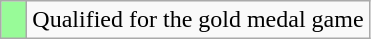<table class="wikitable">
<tr>
<td width=10px bgcolor="#98fb98"></td>
<td>Qualified for the gold medal game</td>
</tr>
</table>
